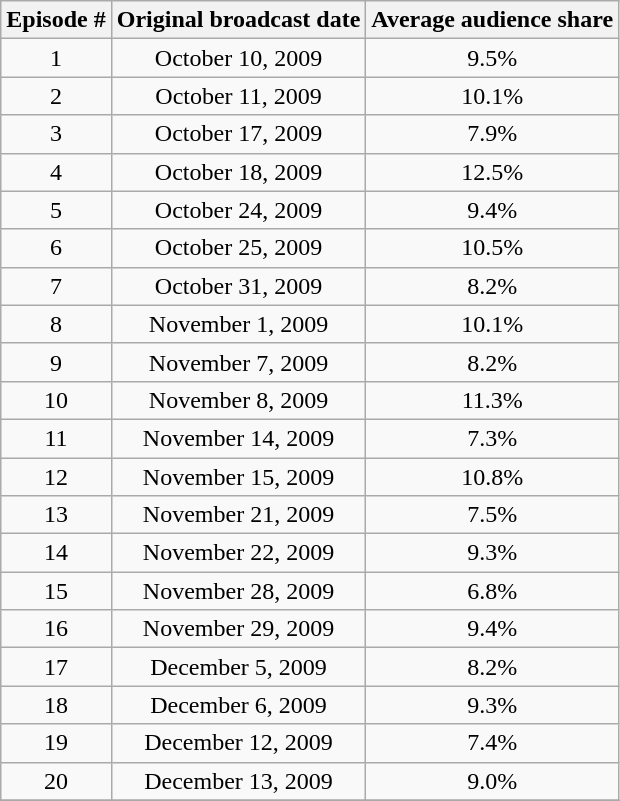<table class="wikitable" style="text-align:center">
<tr>
<th>Episode #</th>
<th>Original broadcast date</th>
<th>Average audience share</th>
</tr>
<tr>
<td>1</td>
<td>October 10, 2009</td>
<td>9.5%</td>
</tr>
<tr>
<td>2</td>
<td>October 11, 2009</td>
<td>10.1%</td>
</tr>
<tr>
<td>3</td>
<td>October 17, 2009</td>
<td>7.9%</td>
</tr>
<tr>
<td>4</td>
<td>October 18, 2009</td>
<td>12.5%</td>
</tr>
<tr>
<td>5</td>
<td>October 24, 2009</td>
<td>9.4%</td>
</tr>
<tr>
<td>6</td>
<td>October 25, 2009</td>
<td>10.5%</td>
</tr>
<tr>
<td>7</td>
<td>October 31, 2009</td>
<td>8.2%</td>
</tr>
<tr>
<td>8</td>
<td>November 1, 2009</td>
<td>10.1%</td>
</tr>
<tr>
<td>9</td>
<td>November 7, 2009</td>
<td>8.2%</td>
</tr>
<tr>
<td>10</td>
<td>November 8, 2009</td>
<td>11.3%</td>
</tr>
<tr>
<td>11</td>
<td>November 14, 2009</td>
<td>7.3%</td>
</tr>
<tr>
<td>12</td>
<td>November 15, 2009</td>
<td>10.8%</td>
</tr>
<tr>
<td>13</td>
<td>November 21, 2009</td>
<td>7.5%</td>
</tr>
<tr>
<td>14</td>
<td>November 22, 2009</td>
<td>9.3%</td>
</tr>
<tr>
<td>15</td>
<td>November 28, 2009</td>
<td>6.8%</td>
</tr>
<tr>
<td>16</td>
<td>November 29, 2009</td>
<td>9.4%</td>
</tr>
<tr>
<td>17</td>
<td>December 5, 2009</td>
<td>8.2%</td>
</tr>
<tr>
<td>18</td>
<td>December 6, 2009</td>
<td>9.3%</td>
</tr>
<tr>
<td>19</td>
<td>December 12, 2009</td>
<td>7.4%</td>
</tr>
<tr>
<td>20</td>
<td>December 13, 2009</td>
<td>9.0%</td>
</tr>
<tr>
</tr>
</table>
